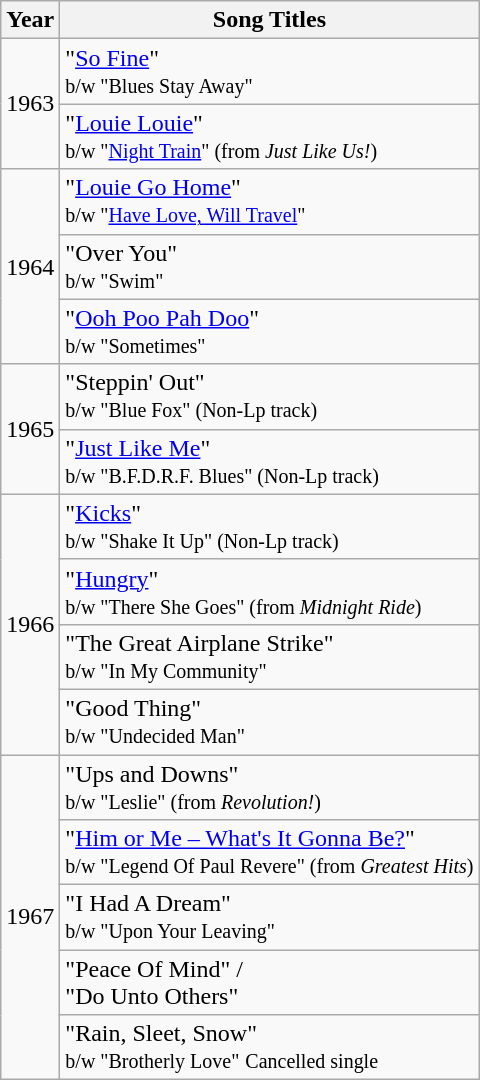<table class="wikitable">
<tr>
<th>Year</th>
<th>Song Titles</th>
</tr>
<tr>
<td rowspan="2">1963</td>
<td>"<a href='#'>So Fine</a>"<br><small>b/w "Blues Stay Away"</small></td>
</tr>
<tr>
<td>"<a href='#'>Louie Louie</a>"<br><small>b/w "<a href='#'>Night Train</a>" (from <em>Just Like Us!</em>)</small></td>
</tr>
<tr>
<td rowspan="3">1964</td>
<td>"<a href='#'>Louie Go Home</a>"<br><small>b/w "<a href='#'>Have Love, Will Travel</a>"</small></td>
</tr>
<tr>
<td>"Over You"<br><small>b/w "Swim"</small></td>
</tr>
<tr>
<td>"<a href='#'>Ooh Poo Pah Doo</a>"<br><small>b/w "Sometimes"</small></td>
</tr>
<tr>
<td rowspan="2">1965</td>
<td>"Steppin' Out"<br><small>b/w "Blue Fox" (Non-Lp track)</small></td>
</tr>
<tr>
<td>"<a href='#'>Just Like Me</a>"<br><small>b/w "B.F.D.R.F. Blues" (Non-Lp track)</small></td>
</tr>
<tr>
<td rowspan="4">1966</td>
<td>"<a href='#'>Kicks</a>"<br><small>b/w "Shake It Up" (Non-Lp track)</small></td>
</tr>
<tr>
<td>"<a href='#'>Hungry</a>"<br><small>b/w "There She Goes" (from <em>Midnight Ride</em>)</small></td>
</tr>
<tr>
<td>"The Great Airplane Strike"<br><small>b/w "In My Community"</small></td>
</tr>
<tr>
<td>"Good Thing"<br><small>b/w "Undecided Man"</small></td>
</tr>
<tr>
<td rowspan="5">1967</td>
<td>"Ups and Downs"<br><small>b/w "Leslie" (from <em>Revolution!</em>)</small></td>
</tr>
<tr>
<td>"<a href='#'>Him or Me – What's It Gonna Be?</a>"<br><small>b/w "Legend Of Paul Revere" (from <em>Greatest Hits</em>)</small></td>
</tr>
<tr>
<td>"I Had A Dream"<br><small>b/w "Upon Your Leaving"</small></td>
</tr>
<tr>
<td>"Peace Of Mind" /<br>"Do Unto Others"</td>
</tr>
<tr>
<td>"Rain, Sleet, Snow"<br><small>b/w "Brotherly Love"</small>
<small>Cancelled single</small></td>
</tr>
</table>
